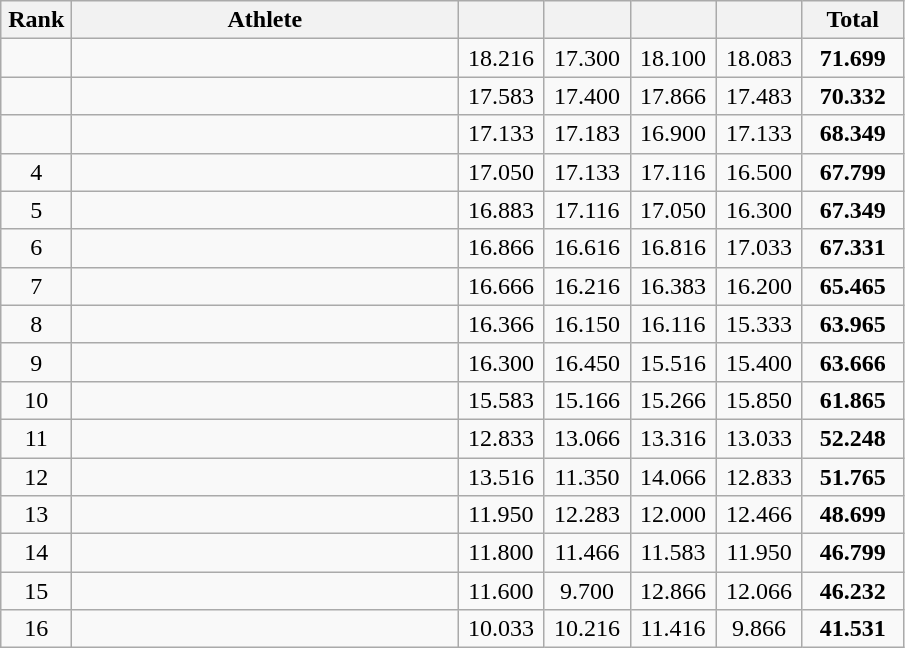<table class=wikitable style="text-align:center">
<tr>
<th width=40>Rank</th>
<th width=250>Athlete</th>
<th width=50></th>
<th width=50></th>
<th width=50></th>
<th width=50></th>
<th width=60>Total</th>
</tr>
<tr>
<td></td>
<td align=left></td>
<td>18.216</td>
<td>17.300</td>
<td>18.100</td>
<td>18.083</td>
<td><strong>71.699</strong></td>
</tr>
<tr>
<td></td>
<td align=left></td>
<td>17.583</td>
<td>17.400</td>
<td>17.866</td>
<td>17.483</td>
<td><strong>70.332</strong></td>
</tr>
<tr>
<td></td>
<td align=left></td>
<td>17.133</td>
<td>17.183</td>
<td>16.900</td>
<td>17.133</td>
<td><strong>68.349</strong></td>
</tr>
<tr>
<td>4</td>
<td align=left></td>
<td>17.050</td>
<td>17.133</td>
<td>17.116</td>
<td>16.500</td>
<td><strong>67.799</strong></td>
</tr>
<tr>
<td>5</td>
<td align=left></td>
<td>16.883</td>
<td>17.116</td>
<td>17.050</td>
<td>16.300</td>
<td><strong>67.349</strong></td>
</tr>
<tr>
<td>6</td>
<td align=left></td>
<td>16.866</td>
<td>16.616</td>
<td>16.816</td>
<td>17.033</td>
<td><strong>67.331</strong></td>
</tr>
<tr>
<td>7</td>
<td align=left></td>
<td>16.666</td>
<td>16.216</td>
<td>16.383</td>
<td>16.200</td>
<td><strong>65.465</strong></td>
</tr>
<tr>
<td>8</td>
<td align=left></td>
<td>16.366</td>
<td>16.150</td>
<td>16.116</td>
<td>15.333</td>
<td><strong>63.965</strong></td>
</tr>
<tr>
<td>9</td>
<td align=left></td>
<td>16.300</td>
<td>16.450</td>
<td>15.516</td>
<td>15.400</td>
<td><strong>63.666</strong></td>
</tr>
<tr>
<td>10</td>
<td align=left></td>
<td>15.583</td>
<td>15.166</td>
<td>15.266</td>
<td>15.850</td>
<td><strong>61.865</strong></td>
</tr>
<tr>
<td>11</td>
<td align=left></td>
<td>12.833</td>
<td>13.066</td>
<td>13.316</td>
<td>13.033</td>
<td><strong>52.248</strong></td>
</tr>
<tr>
<td>12</td>
<td align=left></td>
<td>13.516</td>
<td>11.350</td>
<td>14.066</td>
<td>12.833</td>
<td><strong>51.765</strong></td>
</tr>
<tr>
<td>13</td>
<td align=left></td>
<td>11.950</td>
<td>12.283</td>
<td>12.000</td>
<td>12.466</td>
<td><strong>48.699</strong></td>
</tr>
<tr>
<td>14</td>
<td align=left></td>
<td>11.800</td>
<td>11.466</td>
<td>11.583</td>
<td>11.950</td>
<td><strong>46.799</strong></td>
</tr>
<tr>
<td>15</td>
<td align=left></td>
<td>11.600</td>
<td>9.700</td>
<td>12.866</td>
<td>12.066</td>
<td><strong>46.232</strong></td>
</tr>
<tr>
<td>16</td>
<td align=left></td>
<td>10.033</td>
<td>10.216</td>
<td>11.416</td>
<td>9.866</td>
<td><strong>41.531</strong></td>
</tr>
</table>
